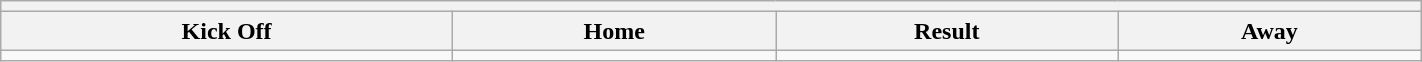<table class="wikitable collapsible collapsed" style="font-size: 100%; margin:0px;" width="75%">
<tr>
<th colspan="7" style="text-align:left;"></th>
</tr>
<tr>
<th><strong>Kick Off</strong></th>
<th><strong>Home</strong></th>
<th><strong>Result</strong></th>
<th><strong>Away</strong></th>
</tr>
<tr>
<td align=center></td>
<td></td>
<td></td>
<td></td>
</tr>
</table>
